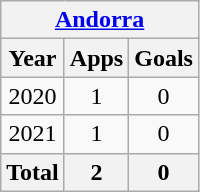<table class="wikitable" style="text-align:center">
<tr>
<th colspan=3><a href='#'>Andorra</a></th>
</tr>
<tr>
<th>Year</th>
<th>Apps</th>
<th>Goals</th>
</tr>
<tr>
<td>2020</td>
<td>1</td>
<td>0</td>
</tr>
<tr>
<td>2021</td>
<td>1</td>
<td>0</td>
</tr>
<tr>
<th>Total</th>
<th>2</th>
<th>0</th>
</tr>
</table>
